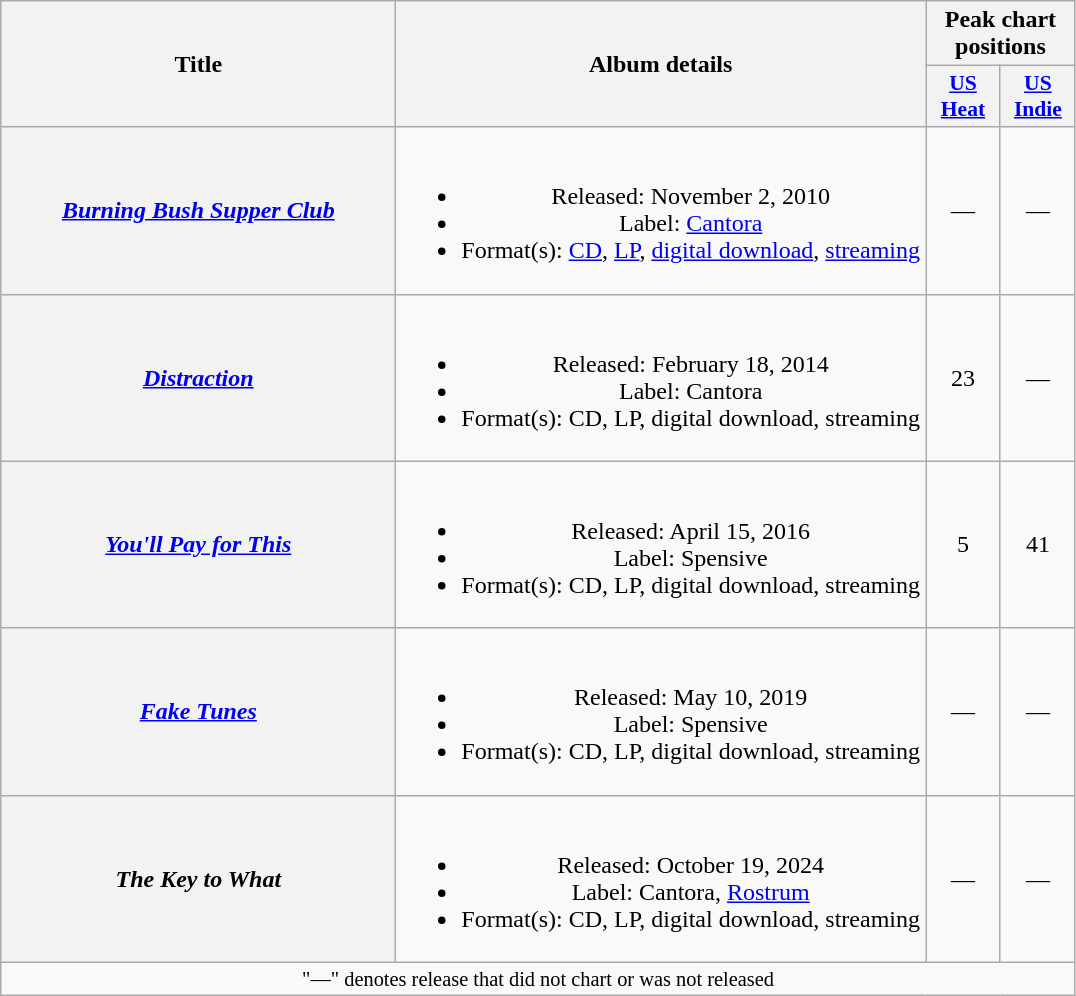<table class="wikitable plainrowheaders" style="text-align:center;">
<tr>
<th scope="col" rowspan="2" style="width:16em;">Title</th>
<th scope="col" rowspan="2">Album details</th>
<th scope="col" colspan="2">Peak chart positions</th>
</tr>
<tr>
<th scope="col" style="width:3em;font-size:90%;"><a href='#'>US<br>Heat</a><br></th>
<th scope="col" style="width:3em;font-size:90%;"><a href='#'>US Indie</a><br></th>
</tr>
<tr>
<th scope="row"><em><a href='#'>Burning Bush Supper Club</a></em></th>
<td><br><ul><li>Released: November 2, 2010</li><li>Label: <a href='#'>Cantora</a></li><li>Format(s): <a href='#'>CD</a>, <a href='#'>LP</a>, <a href='#'>digital download</a>, <a href='#'>streaming</a></li></ul></td>
<td>—</td>
<td>—</td>
</tr>
<tr>
<th scope="row"><em><a href='#'>Distraction</a></em></th>
<td><br><ul><li>Released: February 18, 2014</li><li>Label: Cantora</li><li>Format(s): CD, LP, digital download, streaming</li></ul></td>
<td>23</td>
<td>—</td>
</tr>
<tr>
<th scope="row"><em><a href='#'>You'll Pay for This</a></em></th>
<td><br><ul><li>Released: April 15, 2016</li><li>Label: Spensive</li><li>Format(s): CD, LP, digital download, streaming</li></ul></td>
<td>5</td>
<td>41</td>
</tr>
<tr>
<th scope="row"><em><a href='#'>Fake Tunes</a></em></th>
<td><br><ul><li>Released: May 10, 2019</li><li>Label: Spensive</li><li>Format(s): CD, LP, digital download, streaming</li></ul></td>
<td>—</td>
<td>—</td>
</tr>
<tr>
<th scope="row"><em>The Key to What</em></th>
<td><br><ul><li>Released: October 19, 2024</li><li>Label: Cantora, <a href='#'>Rostrum</a></li><li>Format(s): CD, LP, digital download, streaming</li></ul></td>
<td>—</td>
<td>—</td>
</tr>
<tr>
<td colspan="11" style="text-align:center; font-size:85%;">"—" denotes release that did not chart or was not released</td>
</tr>
</table>
